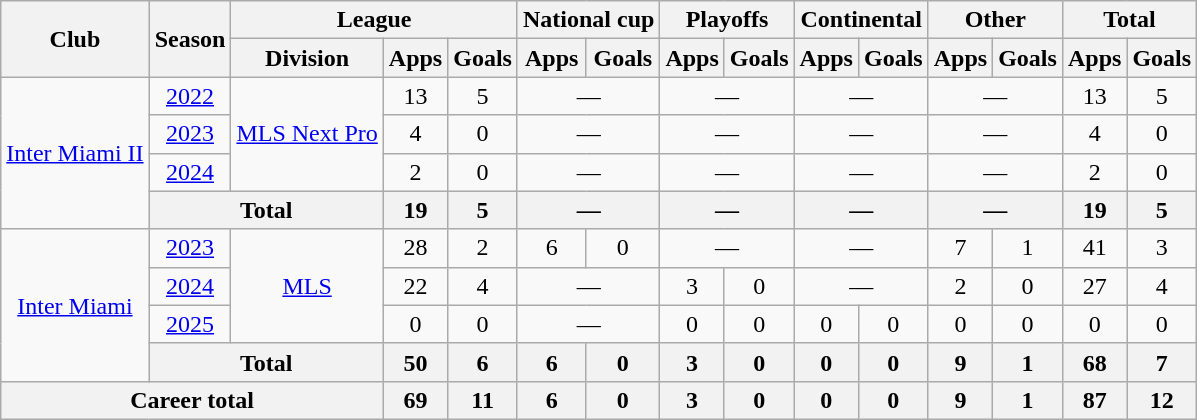<table class=wikitable style=text-align:center>
<tr>
<th rowspan=2>Club</th>
<th rowspan=2>Season</th>
<th colspan=3>League</th>
<th colspan=2>National cup</th>
<th colspan=2>Playoffs</th>
<th colspan=2>Continental</th>
<th colspan=2>Other</th>
<th colspan=2>Total</th>
</tr>
<tr>
<th>Division</th>
<th>Apps</th>
<th>Goals</th>
<th>Apps</th>
<th>Goals</th>
<th>Apps</th>
<th>Goals</th>
<th>Apps</th>
<th>Goals</th>
<th>Apps</th>
<th>Goals</th>
<th>Apps</th>
<th>Goals</th>
</tr>
<tr>
<td rowspan=4><a href='#'>Inter Miami II</a></td>
<td><a href='#'>2022</a></td>
<td rowspan=3><a href='#'>MLS Next Pro</a></td>
<td>13</td>
<td>5</td>
<td colspan=2>—</td>
<td colspan=2>—</td>
<td colspan=2>—</td>
<td colspan=2>—</td>
<td>13</td>
<td>5</td>
</tr>
<tr>
<td><a href='#'>2023</a></td>
<td>4</td>
<td>0</td>
<td colspan=2>—</td>
<td colspan=2>—</td>
<td colspan=2>—</td>
<td colspan=2>—</td>
<td>4</td>
<td>0</td>
</tr>
<tr>
<td><a href='#'>2024</a></td>
<td>2</td>
<td>0</td>
<td colspan=2>—</td>
<td colspan=2>—</td>
<td colspan=2>—</td>
<td colspan=2>—</td>
<td>2</td>
<td>0</td>
</tr>
<tr>
<th colspan=2>Total</th>
<th>19</th>
<th>5</th>
<th colspan=2>—</th>
<th colspan=2>—</th>
<th colspan=2>—</th>
<th colspan=2>—</th>
<th>19</th>
<th>5</th>
</tr>
<tr>
<td rowspan=4><a href='#'>Inter Miami</a></td>
<td><a href='#'>2023</a></td>
<td rowspan=3><a href='#'>MLS</a></td>
<td>28</td>
<td>2</td>
<td>6</td>
<td>0</td>
<td colspan=2>—</td>
<td colspan=2>—</td>
<td>7</td>
<td>1</td>
<td>41</td>
<td>3</td>
</tr>
<tr>
<td><a href='#'>2024</a></td>
<td>22</td>
<td>4</td>
<td colspan=2>—</td>
<td>3</td>
<td>0</td>
<td colspan=2>—</td>
<td>2</td>
<td>0</td>
<td>27</td>
<td>4</td>
</tr>
<tr>
<td><a href='#'>2025</a></td>
<td>0</td>
<td>0</td>
<td colspan=2>—</td>
<td>0</td>
<td>0</td>
<td>0</td>
<td>0</td>
<td>0</td>
<td>0</td>
<td>0</td>
<td>0</td>
</tr>
<tr>
<th colspan=2>Total</th>
<th>50</th>
<th>6</th>
<th>6</th>
<th>0</th>
<th>3</th>
<th>0</th>
<th>0</th>
<th>0</th>
<th>9</th>
<th>1</th>
<th>68</th>
<th>7</th>
</tr>
<tr>
<th colspan=3>Career total</th>
<th>69</th>
<th>11</th>
<th>6</th>
<th>0</th>
<th>3</th>
<th>0</th>
<th>0</th>
<th>0</th>
<th>9</th>
<th>1</th>
<th>87</th>
<th>12</th>
</tr>
</table>
